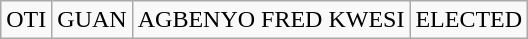<table class="wikitable">
<tr>
<td>OTI</td>
<td>GUAN</td>
<td>AGBENYO FRED KWESI</td>
<td>ELECTED</td>
</tr>
</table>
